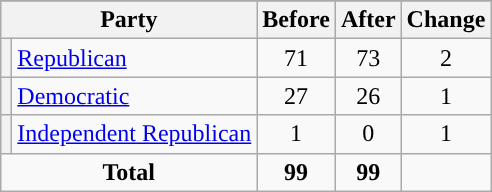<table class="wikitable" style="text-align:center;">
<tr>
</tr>
<tr>
<th colspan=2>Party</th>
<th>Before</th>
<th>After</th>
<th>Change</th>
</tr>
<tr>
<th style="background-color:"></th>
<td style="text-align:left;"><a href='#'>Republican</a></td>
<td>71</td>
<td>73</td>
<td> 2</td>
</tr>
<tr>
<th style="background-color:"></th>
<td style="text-align:left;"><a href='#'>Democratic</a></td>
<td>27</td>
<td>26</td>
<td> 1</td>
</tr>
<tr>
<th style="background-color:"></th>
<td style="text-align:left;"><a href='#'>Independent Republican</a></td>
<td>1</td>
<td>0</td>
<td> 1</td>
</tr>
<tr>
<td colspan=2><strong>Total</strong></td>
<td><strong>99</strong></td>
<td><strong>99</strong></td>
<td></td>
</tr>
</table>
